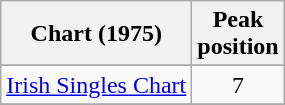<table class="wikitable sortable">
<tr>
<th>Chart (1975)</th>
<th>Peak<br>position</th>
</tr>
<tr>
</tr>
<tr>
<td><a href='#'>Irish Singles Chart</a></td>
<td align=center>7</td>
</tr>
<tr>
</tr>
<tr>
</tr>
<tr>
</tr>
</table>
